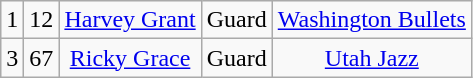<table class="wikitable" style="text-align:center">
<tr>
<td>1</td>
<td>12</td>
<td><a href='#'>Harvey Grant</a></td>
<td>Guard</td>
<td><a href='#'>Washington Bullets</a></td>
</tr>
<tr>
<td>3</td>
<td>67</td>
<td><a href='#'>Ricky Grace</a></td>
<td>Guard</td>
<td><a href='#'>Utah Jazz</a></td>
</tr>
</table>
